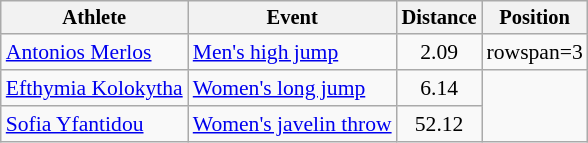<table class="wikitable" style="text-align:center; font-size:90%">
<tr style="font-size:95%">
<th>Athlete</th>
<th>Event</th>
<th>Distance</th>
<th>Position</th>
</tr>
<tr>
<td align=left><a href='#'>Antonios Merlos</a></td>
<td align=left><a href='#'>Men's high jump</a></td>
<td>2.09</td>
<td>rowspan=3 </td>
</tr>
<tr>
<td align=left><a href='#'>Efthymia Kolokytha</a></td>
<td align=left><a href='#'>Women's long jump</a></td>
<td>6.14</td>
</tr>
<tr>
<td align=left><a href='#'>Sofia Yfantidou</a></td>
<td align=left><a href='#'>Women's javelin throw</a></td>
<td>52.12</td>
</tr>
</table>
